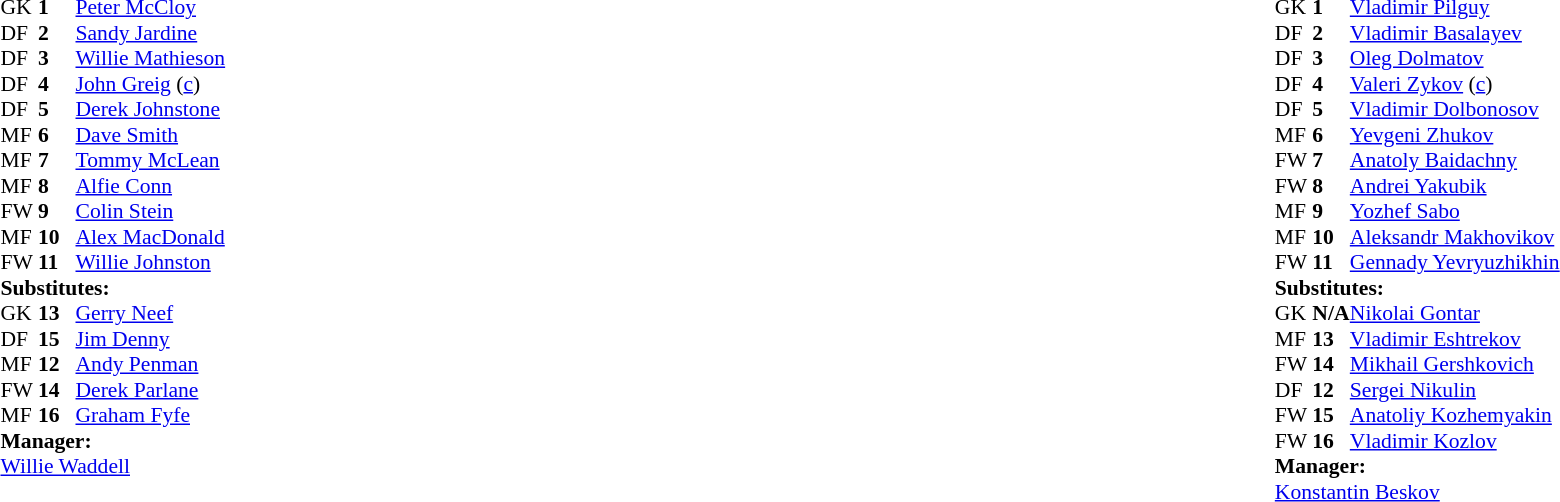<table width="100%">
<tr>
<td valign="top" width="50%"><br><table style="font-size: 90%" cellspacing="0" cellpadding="0">
<tr>
<th width=25></th>
<th width=25></th>
</tr>
<tr>
<td>GK</td>
<td><strong>1</strong></td>
<td> <a href='#'>Peter McCloy</a></td>
</tr>
<tr>
<td>DF</td>
<td><strong>2</strong></td>
<td> <a href='#'>Sandy Jardine</a></td>
</tr>
<tr>
<td>DF</td>
<td><strong>3</strong></td>
<td> <a href='#'>Willie Mathieson</a></td>
</tr>
<tr>
<td>DF</td>
<td><strong>4</strong></td>
<td> <a href='#'>John Greig</a> (<a href='#'>c</a>)</td>
</tr>
<tr>
<td>DF</td>
<td><strong>5</strong></td>
<td> <a href='#'>Derek Johnstone</a></td>
</tr>
<tr>
<td>MF</td>
<td><strong>6</strong></td>
<td> <a href='#'>Dave Smith</a></td>
</tr>
<tr>
<td>MF</td>
<td><strong>7</strong></td>
<td> <a href='#'>Tommy McLean</a></td>
</tr>
<tr>
<td>MF</td>
<td><strong>8</strong></td>
<td> <a href='#'>Alfie Conn</a></td>
</tr>
<tr>
<td>FW</td>
<td><strong>9</strong></td>
<td> <a href='#'>Colin Stein</a></td>
</tr>
<tr>
<td>MF</td>
<td><strong>10</strong></td>
<td> <a href='#'>Alex MacDonald</a></td>
</tr>
<tr>
<td>FW</td>
<td><strong>11</strong></td>
<td> <a href='#'>Willie Johnston</a></td>
</tr>
<tr>
<td colspan=3><strong>Substitutes:</strong></td>
</tr>
<tr>
<td>GK</td>
<td><strong>13</strong></td>
<td> <a href='#'>Gerry Neef</a></td>
</tr>
<tr>
<td>DF</td>
<td><strong>15</strong></td>
<td> <a href='#'>Jim Denny</a></td>
</tr>
<tr>
<td>MF</td>
<td><strong>12</strong></td>
<td> <a href='#'>Andy Penman</a></td>
</tr>
<tr>
<td>FW</td>
<td><strong>14</strong></td>
<td> <a href='#'>Derek Parlane</a></td>
</tr>
<tr>
<td>MF</td>
<td><strong>16</strong></td>
<td> <a href='#'>Graham Fyfe</a></td>
</tr>
<tr>
<td colspan=3><strong>Manager:</strong></td>
</tr>
<tr>
<td colspan=4> <a href='#'>Willie Waddell</a></td>
</tr>
<tr>
</tr>
</table>
</td>
<td valign="top" width="50%"><br><table style="font-size: 90%" cellspacing="0" cellpadding="0" align=center>
<tr>
<th width=25></th>
<th width=25></th>
</tr>
<tr>
<td>GK</td>
<td><strong>1</strong></td>
<td> <a href='#'>Vladimir Pilguy</a></td>
</tr>
<tr>
<td>DF</td>
<td><strong>2</strong></td>
<td> <a href='#'>Vladimir Basalayev</a></td>
</tr>
<tr>
<td>DF</td>
<td><strong>3</strong></td>
<td> <a href='#'>Oleg Dolmatov</a></td>
</tr>
<tr>
<td>DF</td>
<td><strong>4</strong></td>
<td> <a href='#'>Valeri Zykov</a> (<a href='#'>c</a>)</td>
</tr>
<tr>
<td>DF</td>
<td><strong>5</strong></td>
<td> <a href='#'>Vladimir Dolbonosov</a></td>
<td></td>
<td></td>
</tr>
<tr>
<td>MF</td>
<td><strong>6</strong></td>
<td> <a href='#'>Yevgeni Zhukov</a></td>
</tr>
<tr>
<td>FW</td>
<td><strong>7</strong></td>
<td> <a href='#'>Anatoly Baidachny</a></td>
</tr>
<tr>
<td>FW</td>
<td><strong>8</strong></td>
<td> <a href='#'>Andrei Yakubik</a></td>
<td></td>
<td></td>
</tr>
<tr>
<td>MF</td>
<td><strong>9</strong></td>
<td> <a href='#'>Yozhef Sabo</a></td>
</tr>
<tr>
<td>MF</td>
<td><strong>10</strong></td>
<td> <a href='#'>Aleksandr Makhovikov</a></td>
</tr>
<tr>
<td>FW</td>
<td><strong>11</strong></td>
<td> <a href='#'>Gennady Yevryuzhikhin</a></td>
</tr>
<tr>
<td colspan=3><strong>Substitutes:</strong></td>
</tr>
<tr>
<td>GK</td>
<td><strong>N/A</strong></td>
<td> <a href='#'>Nikolai Gontar</a></td>
</tr>
<tr>
<td>MF</td>
<td><strong>13</strong></td>
<td> <a href='#'>Vladimir Eshtrekov</a></td>
<td></td>
<td></td>
</tr>
<tr>
<td>FW</td>
<td><strong>14</strong></td>
<td> <a href='#'>Mikhail Gershkovich</a></td>
<td></td>
<td></td>
</tr>
<tr>
<td>DF</td>
<td><strong>12</strong></td>
<td> <a href='#'>Sergei Nikulin</a></td>
</tr>
<tr>
<td>FW</td>
<td><strong>15</strong></td>
<td> <a href='#'>Anatoliy Kozhemyakin</a></td>
</tr>
<tr>
<td>FW</td>
<td><strong>16</strong></td>
<td> <a href='#'>Vladimir Kozlov</a></td>
</tr>
<tr>
<td colspan=3><strong>Manager:</strong></td>
</tr>
<tr>
<td colspan=4> <a href='#'>Konstantin Beskov</a></td>
</tr>
</table>
</td>
</tr>
</table>
